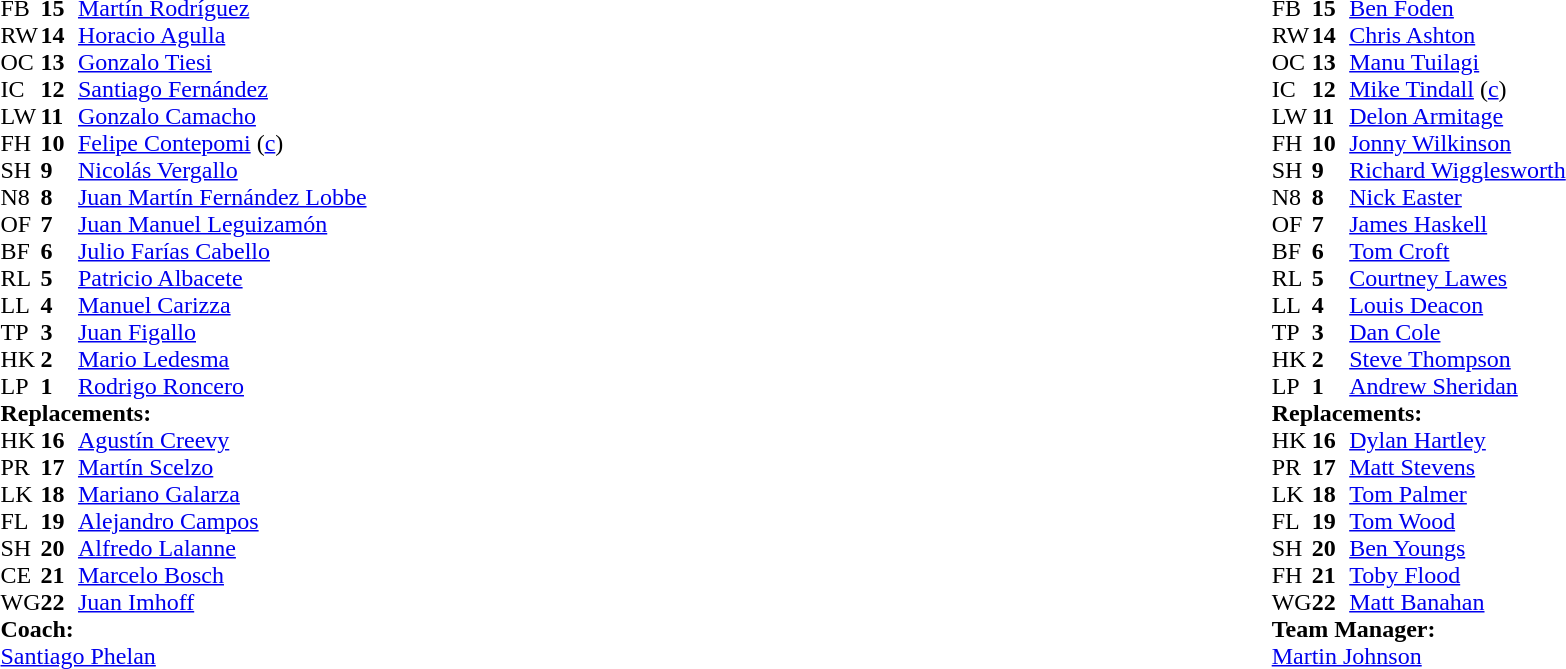<table width="100%">
<tr>
<td style="vertical-align:top" width="50%"><br><table cellspacing="0" cellpadding="0">
<tr>
<th width="25"></th>
<th width="25"></th>
</tr>
<tr>
<td>FB</td>
<td><strong>15</strong></td>
<td><a href='#'>Martín Rodríguez</a></td>
</tr>
<tr>
<td>RW</td>
<td><strong>14</strong></td>
<td><a href='#'>Horacio Agulla</a></td>
</tr>
<tr>
<td>OC</td>
<td><strong>13</strong></td>
<td><a href='#'>Gonzalo Tiesi</a></td>
<td></td>
<td></td>
</tr>
<tr>
<td>IC</td>
<td><strong>12</strong></td>
<td><a href='#'>Santiago Fernández</a></td>
</tr>
<tr>
<td>LW</td>
<td><strong>11</strong></td>
<td><a href='#'>Gonzalo Camacho</a></td>
</tr>
<tr>
<td>FH</td>
<td><strong>10</strong></td>
<td><a href='#'>Felipe Contepomi</a> (<a href='#'>c</a>)</td>
<td></td>
<td></td>
</tr>
<tr>
<td>SH</td>
<td><strong>9</strong></td>
<td><a href='#'>Nicolás Vergallo</a></td>
</tr>
<tr>
<td>N8</td>
<td><strong>8</strong></td>
<td><a href='#'>Juan Martín Fernández Lobbe</a></td>
</tr>
<tr>
<td>OF</td>
<td><strong>7</strong></td>
<td><a href='#'>Juan Manuel Leguizamón</a></td>
<td></td>
<td></td>
</tr>
<tr>
<td>BF</td>
<td><strong>6</strong></td>
<td><a href='#'>Julio Farías Cabello</a></td>
<td></td>
<td></td>
</tr>
<tr>
<td>RL</td>
<td><strong>5</strong></td>
<td><a href='#'>Patricio Albacete</a></td>
</tr>
<tr>
<td>LL</td>
<td><strong>4</strong></td>
<td><a href='#'>Manuel Carizza</a></td>
</tr>
<tr>
<td>TP</td>
<td><strong>3</strong></td>
<td><a href='#'>Juan Figallo</a></td>
<td></td>
<td></td>
<td></td>
<td></td>
<td></td>
</tr>
<tr>
<td>HK</td>
<td><strong>2</strong></td>
<td><a href='#'>Mario Ledesma</a></td>
<td></td>
<td></td>
</tr>
<tr>
<td>LP</td>
<td><strong>1</strong></td>
<td><a href='#'>Rodrigo Roncero</a></td>
<td></td>
<td colspan="2"></td>
<td></td>
<td></td>
</tr>
<tr>
<td colspan=3><strong>Replacements:</strong></td>
</tr>
<tr>
<td>HK</td>
<td><strong>16</strong></td>
<td><a href='#'>Agustín Creevy</a></td>
<td></td>
<td></td>
</tr>
<tr>
<td>PR</td>
<td><strong>17</strong></td>
<td><a href='#'>Martín Scelzo</a></td>
<td></td>
<td></td>
<td></td>
<td></td>
</tr>
<tr>
<td>LK</td>
<td><strong>18</strong></td>
<td><a href='#'>Mariano Galarza</a></td>
<td></td>
<td></td>
</tr>
<tr>
<td>FL</td>
<td><strong>19</strong></td>
<td><a href='#'>Alejandro Campos</a></td>
<td></td>
<td></td>
</tr>
<tr>
<td>SH</td>
<td><strong>20</strong></td>
<td><a href='#'>Alfredo Lalanne</a></td>
</tr>
<tr>
<td>CE</td>
<td><strong>21</strong></td>
<td><a href='#'>Marcelo Bosch</a></td>
<td></td>
<td></td>
</tr>
<tr>
<td>WG</td>
<td><strong>22</strong></td>
<td><a href='#'>Juan Imhoff</a></td>
<td></td>
<td></td>
</tr>
<tr>
<td colspan=3><strong>Coach:</strong></td>
</tr>
<tr>
<td colspan="4"><a href='#'>Santiago Phelan</a></td>
</tr>
</table>
</td>
<td style="vertical-align:top"></td>
<td style="vertical-align:top" width="50%"><br><table cellspacing="0" cellpadding="0" align="center">
<tr>
<th width="25"></th>
<th width="25"></th>
</tr>
<tr>
<td>FB</td>
<td><strong>15</strong></td>
<td><a href='#'>Ben Foden</a></td>
</tr>
<tr>
<td>RW</td>
<td><strong>14</strong></td>
<td><a href='#'>Chris Ashton</a></td>
</tr>
<tr>
<td>OC</td>
<td><strong>13</strong></td>
<td><a href='#'>Manu Tuilagi</a></td>
</tr>
<tr>
<td>IC</td>
<td><strong>12</strong></td>
<td><a href='#'>Mike Tindall</a> (<a href='#'>c</a>)</td>
</tr>
<tr>
<td>LW</td>
<td><strong>11</strong></td>
<td><a href='#'>Delon Armitage</a></td>
</tr>
<tr>
<td>FH</td>
<td><strong>10</strong></td>
<td><a href='#'>Jonny Wilkinson</a></td>
</tr>
<tr>
<td>SH</td>
<td><strong>9</strong></td>
<td><a href='#'>Richard Wigglesworth</a></td>
<td></td>
<td></td>
</tr>
<tr>
<td>N8</td>
<td><strong>8</strong></td>
<td><a href='#'>Nick Easter</a></td>
</tr>
<tr>
<td>OF</td>
<td><strong>7</strong></td>
<td><a href='#'>James Haskell</a></td>
</tr>
<tr>
<td>BF</td>
<td><strong>6</strong></td>
<td><a href='#'>Tom Croft</a></td>
</tr>
<tr>
<td>RL</td>
<td><strong>5</strong></td>
<td><a href='#'>Courtney Lawes</a></td>
</tr>
<tr>
<td>LL</td>
<td><strong>4</strong></td>
<td><a href='#'>Louis Deacon</a></td>
<td></td>
<td></td>
</tr>
<tr>
<td>TP</td>
<td><strong>3</strong></td>
<td><a href='#'>Dan Cole</a></td>
<td></td>
</tr>
<tr>
<td>HK</td>
<td><strong>2</strong></td>
<td><a href='#'>Steve Thompson</a></td>
<td></td>
<td></td>
</tr>
<tr>
<td>LP</td>
<td><strong>1</strong></td>
<td><a href='#'>Andrew Sheridan</a></td>
<td></td>
<td></td>
</tr>
<tr>
<td colspan=3><strong>Replacements:</strong></td>
</tr>
<tr>
<td>HK</td>
<td><strong>16</strong></td>
<td><a href='#'>Dylan Hartley</a></td>
<td></td>
<td></td>
</tr>
<tr>
<td>PR</td>
<td><strong>17</strong></td>
<td><a href='#'>Matt Stevens</a></td>
<td></td>
<td></td>
</tr>
<tr>
<td>LK</td>
<td><strong>18</strong></td>
<td><a href='#'>Tom Palmer</a></td>
<td></td>
<td></td>
</tr>
<tr>
<td>FL</td>
<td><strong>19</strong></td>
<td><a href='#'>Tom Wood</a></td>
</tr>
<tr>
<td>SH</td>
<td><strong>20</strong></td>
<td><a href='#'>Ben Youngs</a></td>
<td></td>
<td></td>
</tr>
<tr>
<td>FH</td>
<td><strong>21</strong></td>
<td><a href='#'>Toby Flood</a></td>
</tr>
<tr>
<td>WG</td>
<td><strong>22</strong></td>
<td><a href='#'>Matt Banahan</a></td>
</tr>
<tr>
<td colspan=3><strong>Team Manager:</strong></td>
</tr>
<tr>
<td colspan="4"><a href='#'>Martin Johnson</a></td>
</tr>
</table>
</td>
</tr>
</table>
